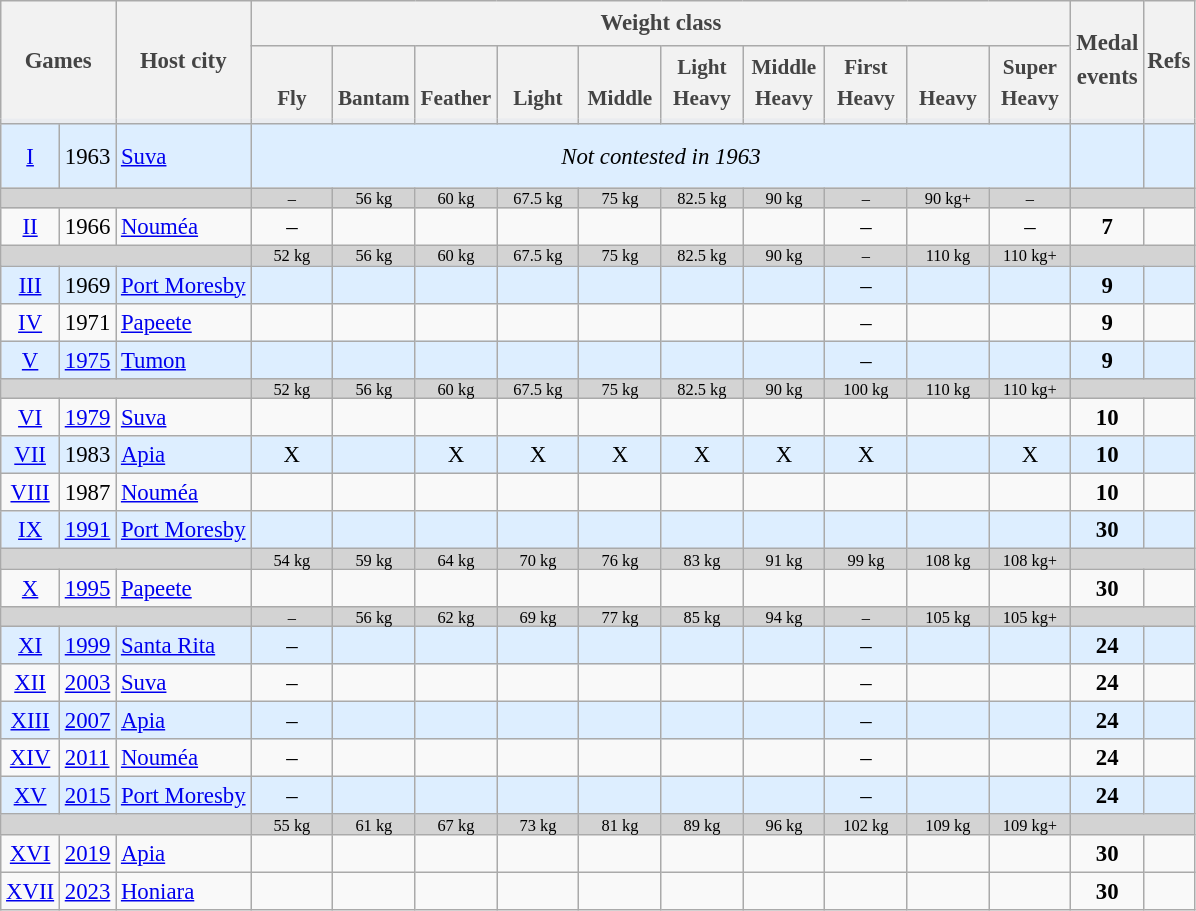<table class=wikitable style="text-align:center; font-size:95%;">
<tr style="line-height:150%;">
<th rowspan="2" colspan="2" style="border-bottom:0px; color:#444;">Games</th>
<th rowspan="2" style="border-bottom:0px; color:#444;">Host city </th>
<th colspan="10" style="border-bottom:0px; color:#444;">Weight class</th>
<th rowspan="2" style="border-bottom:0px; color:#444;">Medal<br>events</th>
<th rowspan="2" style="border-bottom:0px; color:#444; padding:2px;">Refs</th>
</tr>
<tr style="line-height:150%; font-size:93%; background-color:#eaecf0;">
<th valign=bottom style="width:3.4em; border-bottom:0px; color:#444;">Fly</th>
<th valign=bottom style="width:3.4em; border-bottom:0px; color:#444;">Bantam</th>
<th valign=bottom style="width:3.4em; border-bottom:0px; color:#444;">Feather</th>
<th valign=bottom style="width:3.4em; border-bottom:0px; color:#444;">Light</th>
<th valign=bottom style="width:3.4em; border-bottom:0px; color:#444;">Middle</th>
<th valign=bottom style="width:3.4em; border-bottom:0px; color:#444;">Light<br>Heavy</th>
<th valign=bottom style="width:3.4em; border-bottom:0px; color:#444;">Middle<br>Heavy</th>
<th valign=bottom style="width:3.4em; border-bottom:0px; color:#444;">First<br>Heavy</th>
<th valign=bottom style="width:3.4em; border-bottom:0px; color:#444;">Heavy</th>
<th valign=bottom style="width:3.4em; border-bottom:0px; color:#444;">Super<br>Heavy</th>
</tr>
<tr style="font-size:2px; background-color:#eaecf0;">
<td colspan="2" style="border-top:0px;"> </td>
<td style="border-top:0px;"> </td>
<td style="border-top:0px;"> </td>
<td style="border-top:0px;"> </td>
<td style="border-top:0px;"> </td>
<td style="border-top:0px;"> </td>
<td style="border-top:0px;"> </td>
<td style="border-top:0px;"> </td>
<td style="border-top:0px;"> </td>
<td style="border-top:0px;"> </td>
<td style="border-top:0px;"> </td>
<td style="border-top:0px;"> </td>
<td style="border-top:0px;"> </td>
<td style="border-top:0px;"> </td>
</tr>
<tr bgcolor=#ddeeff>
<td align=center><a href='#'>I</a></td>
<td align=left>1963 </td>
<td align=left><a href='#'>Suva</a> </td>
<td colspan="10"><em>Not contested in 1963</em></td>
<td></td>
<td> <br> </td>
</tr>
<tr style="background-color:lightgrey; line-height:8px; font-size:72%">
<td colspan="3"></td>
<td>–</td>
<td>56 kg</td>
<td>60 kg</td>
<td>67.5 kg</td>
<td>75 kg</td>
<td>82.5 kg</td>
<td>90 kg</td>
<td>–</td>
<td>90 kg+</td>
<td>–</td>
<td colspan="2"></td>
</tr>
<tr>
<td align=center><a href='#'>II</a></td>
<td align=left>1966 </td>
<td align=left><a href='#'>Nouméa</a> </td>
<td>–</td>
<td><br></td>
<td><br></td>
<td><br></td>
<td><br></td>
<td><br></td>
<td><br></td>
<td>–</td>
<td><br></td>
<td>–</td>
<td><strong>7</strong></td>
<td> </td>
</tr>
<tr style="background-color:lightgrey; line-height:8px; font-size:72%">
<td colspan="3"></td>
<td>52 kg</td>
<td>56 kg</td>
<td>60 kg</td>
<td>67.5 kg</td>
<td>75 kg</td>
<td>82.5 kg</td>
<td>90 kg</td>
<td>–</td>
<td>110 kg</td>
<td>110 kg+</td>
<td colspan="2"></td>
</tr>
<tr bgcolor=#ddeeff>
<td align=center><a href='#'>III</a></td>
<td align=left>1969 </td>
<td align=left><a href='#'>Port Moresby</a> </td>
<td><br></td>
<td><br></td>
<td><br></td>
<td><br></td>
<td><br></td>
<td><br></td>
<td><br></td>
<td>–</td>
<td><br></td>
<td><br></td>
<td><strong>9</strong></td>
<td><br></td>
</tr>
<tr>
<td align=center><a href='#'>IV</a></td>
<td align=left>1971 </td>
<td align=left><a href='#'>Papeete</a> </td>
<td><br></td>
<td><br></td>
<td><br></td>
<td><br></td>
<td><br></td>
<td><br></td>
<td><br></td>
<td>–</td>
<td><br></td>
<td><br></td>
<td><strong>9</strong></td>
<td></td>
</tr>
<tr bgcolor=#ddeeff style="row-height:20px;">
<td align=center><a href='#'>V</a></td>
<td align=left><a href='#'>1975</a></td>
<td align=left><a href='#'>Tumon</a> </td>
<td><br></td>
<td><br></td>
<td><br></td>
<td><br></td>
<td><br></td>
<td><br></td>
<td><br></td>
<td>–</td>
<td><br></td>
<td><br></td>
<td><strong>9</strong></td>
<td></td>
</tr>
<tr style="background-color:lightgrey; line-height:8px; font-size:72%">
<td colspan="3"></td>
<td>52 kg</td>
<td>56 kg</td>
<td>60 kg</td>
<td>67.5 kg</td>
<td>75 kg</td>
<td>82.5 kg</td>
<td>90 kg</td>
<td>100 kg</td>
<td>110 kg</td>
<td>110 kg+</td>
<td colspan="2"></td>
</tr>
<tr style="row-height:15px;">
<td align=center><a href='#'>VI</a></td>
<td align=left><a href='#'>1979</a></td>
<td align=left><a href='#'>Suva</a> </td>
<td><br></td>
<td><br></td>
<td><br></td>
<td><br></td>
<td><br></td>
<td><br></td>
<td><br></td>
<td><br></td>
<td><br></td>
<td><br></td>
<td><strong>10</strong></td>
<td></td>
</tr>
<tr bgcolor=#ddeeff>
<td align=center><a href='#'>VII</a></td>
<td align=left>1983 </td>
<td align=left><a href='#'>Apia</a> </td>
<td>X</td>
<td></td>
<td>X</td>
<td>X</td>
<td>X</td>
<td>X</td>
<td>X</td>
<td>X</td>
<td><br></td>
<td>X</td>
<td><span><strong>10</strong></span></td>
<td><br></td>
</tr>
<tr>
<td align=center><a href='#'>VIII</a></td>
<td align=left>1987 </td>
<td align=left><a href='#'>Nouméa</a> </td>
<td><br></td>
<td><br></td>
<td><br></td>
<td><br></td>
<td><br></td>
<td><br></td>
<td><br></td>
<td><br></td>
<td><br></td>
<td><br></td>
<td><strong>10</strong></td>
<td></td>
</tr>
<tr bgcolor=#ddeeff>
<td align=center><a href='#'>IX</a></td>
<td align=left><a href='#'>1991</a></td>
<td align=left><a href='#'>Port Moresby</a> </td>
<td><br></td>
<td><br></td>
<td><br></td>
<td><br></td>
<td><br></td>
<td><br></td>
<td><br></td>
<td><br></td>
<td><br></td>
<td><br></td>
<td><strong>30</strong></td>
<td></td>
</tr>
<tr style="background-color:lightgrey; line-height:8px; font-size:72%">
<td colspan="3"></td>
<td>54 kg</td>
<td>59 kg</td>
<td>64 kg</td>
<td>70 kg</td>
<td>76 kg</td>
<td>83 kg</td>
<td>91 kg</td>
<td>99 kg</td>
<td>108 kg</td>
<td>108 kg+</td>
<td colspan="2"></td>
</tr>
<tr>
<td align=center><a href='#'>X</a></td>
<td align=left><a href='#'>1995</a></td>
<td align=left><a href='#'>Papeete</a> </td>
<td><br></td>
<td><br></td>
<td><br></td>
<td><br></td>
<td><br></td>
<td><br></td>
<td><br></td>
<td><br></td>
<td><br></td>
<td><br></td>
<td><strong>30</strong></td>
<td></td>
</tr>
<tr style="background-color:lightgrey; line-height:8px; font-size:72%">
<td colspan="3"></td>
<td>–</td>
<td>56 kg</td>
<td>62 kg</td>
<td>69 kg</td>
<td>77 kg</td>
<td>85 kg</td>
<td>94 kg</td>
<td>–</td>
<td>105 kg</td>
<td>105 kg+</td>
<td colspan="2"></td>
</tr>
<tr bgcolor=#ddeeff>
<td align=center><a href='#'>XI</a></td>
<td align=left><a href='#'>1999</a></td>
<td align=left><a href='#'>Santa Rita</a> </td>
<td>–</td>
<td><br></td>
<td><br></td>
<td><br></td>
<td><br></td>
<td><br></td>
<td><br></td>
<td>–</td>
<td><br></td>
<td><br></td>
<td><strong>24</strong></td>
<td></td>
</tr>
<tr>
<td align=center><a href='#'>XII</a></td>
<td align=left><a href='#'>2003</a></td>
<td align=left><a href='#'>Suva</a> </td>
<td>–</td>
<td><br></td>
<td><br></td>
<td><br></td>
<td><br></td>
<td><br></td>
<td><br></td>
<td>–</td>
<td><br></td>
<td><br></td>
<td><strong>24</strong></td>
<td></td>
</tr>
<tr bgcolor=#ddeeff>
<td align=center><a href='#'>XIII</a></td>
<td align=left><a href='#'>2007</a></td>
<td align=left><a href='#'>Apia</a> </td>
<td>–</td>
<td><br></td>
<td><br></td>
<td><br></td>
<td><br></td>
<td><br></td>
<td><br></td>
<td>–</td>
<td><br></td>
<td><br></td>
<td><strong>24</strong></td>
<td></td>
</tr>
<tr>
<td align=center><a href='#'>XIV</a></td>
<td align=left><a href='#'>2011</a></td>
<td align=left><a href='#'>Nouméa</a> </td>
<td>–</td>
<td><br></td>
<td><br></td>
<td><br></td>
<td><br></td>
<td><br></td>
<td><br></td>
<td>–</td>
<td><br></td>
<td><br></td>
<td><strong>24</strong></td>
<td></td>
</tr>
<tr bgcolor=#ddeeff>
<td align=center><a href='#'>XV</a></td>
<td align=left><a href='#'>2015</a></td>
<td align=left><a href='#'>Port Moresby</a> </td>
<td>–</td>
<td><br></td>
<td><br></td>
<td><br></td>
<td><br></td>
<td><br></td>
<td><br></td>
<td>–</td>
<td><br></td>
<td><br></td>
<td><strong>24</strong></td>
<td></td>
</tr>
<tr style="background-color:lightgrey; line-height:8px; font-size:72%">
<td colspan="3"></td>
<td>55 kg</td>
<td>61 kg</td>
<td>67 kg</td>
<td>73 kg</td>
<td>81 kg</td>
<td>89 kg</td>
<td>96 kg</td>
<td>102 kg</td>
<td>109 kg</td>
<td>109 kg+</td>
<td colspan="2"></td>
</tr>
<tr>
<td align=center><a href='#'>XVI</a></td>
<td align=left><a href='#'>2019</a></td>
<td align=left><a href='#'>Apia</a> </td>
<td><br></td>
<td><br></td>
<td><br></td>
<td><br></td>
<td><br></td>
<td><br></td>
<td><br></td>
<td><br></td>
<td><br></td>
<td><br></td>
<td><strong>30</strong></td>
<td></td>
</tr>
<tr>
<td align=center><a href='#'>XVII</a></td>
<td align=left><a href='#'>2023</a></td>
<td align=left><a href='#'>Honiara</a> </td>
<td><br></td>
<td><br></td>
<td><br></td>
<td></td>
<td></td>
<td></td>
<td></td>
<td></td>
<td></td>
<td></td>
<td><strong>30</strong></td>
<td></td>
</tr>
</table>
